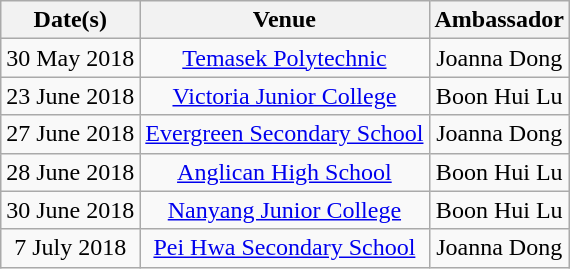<table class="wikitable sortable plainrowheaders" style="text-align:center">
<tr>
<th scope="col">Date(s)</th>
<th scope="col">Venue</th>
<th scope="col">Ambassador</th>
</tr>
<tr>
<td>30 May 2018</td>
<td><a href='#'>Temasek Polytechnic</a></td>
<td>Joanna Dong</td>
</tr>
<tr>
<td>23 June 2018</td>
<td><a href='#'>Victoria Junior College</a></td>
<td>Boon Hui Lu</td>
</tr>
<tr>
<td>27 June 2018</td>
<td><a href='#'>Evergreen Secondary School</a></td>
<td>Joanna Dong</td>
</tr>
<tr>
<td>28 June 2018</td>
<td><a href='#'>Anglican High School</a></td>
<td>Boon Hui Lu</td>
</tr>
<tr>
<td>30 June 2018</td>
<td><a href='#'>Nanyang Junior College</a></td>
<td>Boon Hui Lu</td>
</tr>
<tr>
<td>7 July 2018</td>
<td><a href='#'>Pei Hwa Secondary School</a></td>
<td>Joanna Dong</td>
</tr>
</table>
